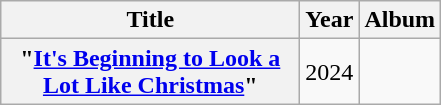<table class="wikitable plainrowheaders" style="text-align:center">
<tr>
<th scope="col" style="width:12em">Title</th>
<th scope="col">Year</th>
<th scope="col">Album</th>
</tr>
<tr>
<th scope="row">"<a href='#'>It's Beginning to Look a Lot Like Christmas</a>"</th>
<td>2024</td>
<td></td>
</tr>
</table>
